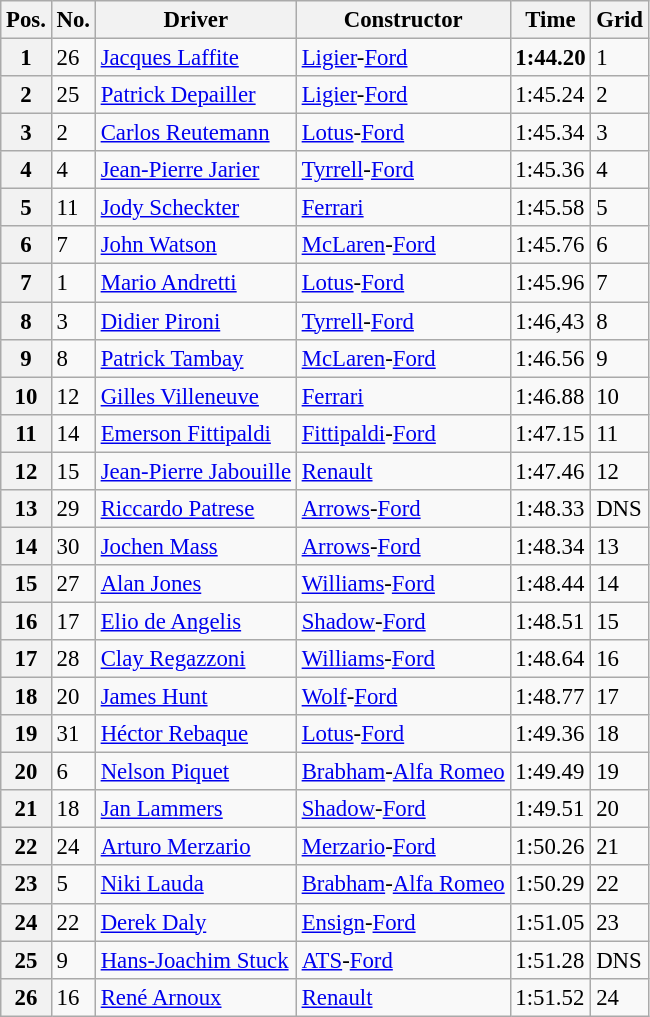<table class="wikitable sortable" style="font-size:95%;">
<tr>
<th>Pos.</th>
<th>No.</th>
<th>Driver</th>
<th>Constructor</th>
<th>Time</th>
<th>Grid</th>
</tr>
<tr>
<th>1</th>
<td>26</td>
<td> <a href='#'>Jacques Laffite</a></td>
<td><a href='#'>Ligier</a>-<a href='#'>Ford</a></td>
<td><strong>1:44.20</strong></td>
<td>1</td>
</tr>
<tr>
<th>2</th>
<td>25</td>
<td> <a href='#'>Patrick Depailler</a></td>
<td><a href='#'>Ligier</a>-<a href='#'>Ford</a></td>
<td>1:45.24</td>
<td>2</td>
</tr>
<tr>
<th>3</th>
<td>2</td>
<td> <a href='#'>Carlos Reutemann</a></td>
<td><a href='#'>Lotus</a>-<a href='#'>Ford</a></td>
<td>1:45.34</td>
<td>3</td>
</tr>
<tr>
<th>4</th>
<td>4</td>
<td> <a href='#'>Jean-Pierre Jarier</a></td>
<td><a href='#'>Tyrrell</a>-<a href='#'>Ford</a></td>
<td>1:45.36</td>
<td>4</td>
</tr>
<tr>
<th>5</th>
<td>11</td>
<td> <a href='#'>Jody Scheckter</a></td>
<td><a href='#'>Ferrari</a></td>
<td>1:45.58</td>
<td>5</td>
</tr>
<tr>
<th>6</th>
<td>7</td>
<td> <a href='#'>John Watson</a></td>
<td><a href='#'>McLaren</a>-<a href='#'>Ford</a></td>
<td>1:45.76</td>
<td>6</td>
</tr>
<tr>
<th>7</th>
<td>1</td>
<td> <a href='#'>Mario Andretti</a></td>
<td><a href='#'>Lotus</a>-<a href='#'>Ford</a></td>
<td>1:45.96</td>
<td>7</td>
</tr>
<tr>
<th>8</th>
<td>3</td>
<td> <a href='#'>Didier Pironi</a></td>
<td><a href='#'>Tyrrell</a>-<a href='#'>Ford</a></td>
<td>1:46,43</td>
<td>8</td>
</tr>
<tr>
<th>9</th>
<td>8</td>
<td> <a href='#'>Patrick Tambay</a></td>
<td><a href='#'>McLaren</a>-<a href='#'>Ford</a></td>
<td>1:46.56</td>
<td>9</td>
</tr>
<tr>
<th>10</th>
<td>12</td>
<td> <a href='#'>Gilles Villeneuve</a></td>
<td><a href='#'>Ferrari</a></td>
<td>1:46.88</td>
<td>10</td>
</tr>
<tr>
<th>11</th>
<td>14</td>
<td> <a href='#'>Emerson Fittipaldi</a></td>
<td><a href='#'>Fittipaldi</a>-<a href='#'>Ford</a></td>
<td>1:47.15</td>
<td>11</td>
</tr>
<tr>
<th>12</th>
<td>15</td>
<td> <a href='#'>Jean-Pierre Jabouille</a></td>
<td><a href='#'>Renault</a></td>
<td>1:47.46</td>
<td>12</td>
</tr>
<tr>
<th>13</th>
<td>29</td>
<td> <a href='#'>Riccardo Patrese</a></td>
<td><a href='#'>Arrows</a>-<a href='#'>Ford</a></td>
<td>1:48.33</td>
<td>DNS</td>
</tr>
<tr>
<th>14</th>
<td>30</td>
<td> <a href='#'>Jochen Mass</a></td>
<td><a href='#'>Arrows</a>-<a href='#'>Ford</a></td>
<td>1:48.34</td>
<td>13</td>
</tr>
<tr>
<th>15</th>
<td>27</td>
<td> <a href='#'>Alan Jones</a></td>
<td><a href='#'>Williams</a>-<a href='#'>Ford</a></td>
<td>1:48.44</td>
<td>14</td>
</tr>
<tr>
<th>16</th>
<td>17</td>
<td> <a href='#'>Elio de Angelis</a></td>
<td><a href='#'>Shadow</a>-<a href='#'>Ford</a></td>
<td>1:48.51</td>
<td>15</td>
</tr>
<tr>
<th>17</th>
<td>28</td>
<td> <a href='#'>Clay Regazzoni</a></td>
<td><a href='#'>Williams</a>-<a href='#'>Ford</a></td>
<td>1:48.64</td>
<td>16</td>
</tr>
<tr>
<th>18</th>
<td>20</td>
<td> <a href='#'>James Hunt</a></td>
<td><a href='#'>Wolf</a>-<a href='#'>Ford</a></td>
<td>1:48.77</td>
<td>17</td>
</tr>
<tr>
<th>19</th>
<td>31</td>
<td> <a href='#'>Héctor Rebaque</a></td>
<td><a href='#'>Lotus</a>-<a href='#'>Ford</a></td>
<td>1:49.36</td>
<td>18</td>
</tr>
<tr>
<th>20</th>
<td>6</td>
<td> <a href='#'>Nelson Piquet</a></td>
<td><a href='#'>Brabham</a>-<a href='#'>Alfa Romeo</a></td>
<td>1:49.49</td>
<td>19</td>
</tr>
<tr>
<th>21</th>
<td>18</td>
<td> <a href='#'>Jan Lammers</a></td>
<td><a href='#'>Shadow</a>-<a href='#'>Ford</a></td>
<td>1:49.51</td>
<td>20</td>
</tr>
<tr>
<th>22</th>
<td>24</td>
<td> <a href='#'>Arturo Merzario</a></td>
<td><a href='#'>Merzario</a>-<a href='#'>Ford</a></td>
<td>1:50.26</td>
<td>21</td>
</tr>
<tr>
<th>23</th>
<td>5</td>
<td> <a href='#'>Niki Lauda</a></td>
<td><a href='#'>Brabham</a>-<a href='#'>Alfa Romeo</a></td>
<td>1:50.29</td>
<td>22</td>
</tr>
<tr>
<th>24</th>
<td>22</td>
<td> <a href='#'>Derek Daly</a></td>
<td><a href='#'>Ensign</a>-<a href='#'>Ford</a></td>
<td>1:51.05</td>
<td>23</td>
</tr>
<tr>
<th>25</th>
<td>9</td>
<td> <a href='#'>Hans-Joachim Stuck</a></td>
<td><a href='#'>ATS</a>-<a href='#'>Ford</a></td>
<td>1:51.28</td>
<td>DNS</td>
</tr>
<tr>
<th>26</th>
<td>16</td>
<td> <a href='#'>René Arnoux</a></td>
<td><a href='#'>Renault</a></td>
<td>1:51.52</td>
<td>24</td>
</tr>
</table>
